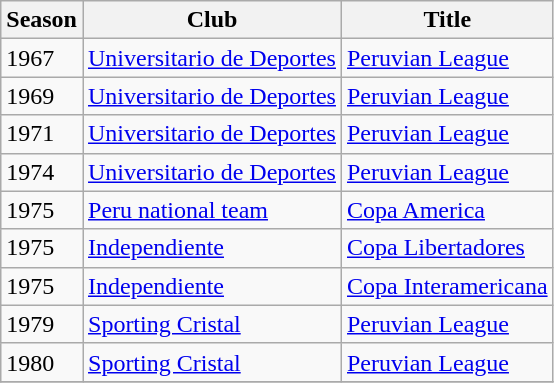<table class="wikitable">
<tr>
<th>Season</th>
<th>Club</th>
<th>Title</th>
</tr>
<tr>
<td>1967</td>
<td><a href='#'>Universitario de Deportes</a></td>
<td><a href='#'>Peruvian League</a></td>
</tr>
<tr>
<td>1969</td>
<td><a href='#'>Universitario de Deportes</a></td>
<td><a href='#'>Peruvian League</a></td>
</tr>
<tr>
<td>1971</td>
<td><a href='#'>Universitario de Deportes</a></td>
<td><a href='#'>Peruvian League</a></td>
</tr>
<tr>
<td>1974</td>
<td><a href='#'>Universitario de Deportes</a></td>
<td><a href='#'>Peruvian League</a></td>
</tr>
<tr>
<td>1975</td>
<td><a href='#'>Peru national team</a></td>
<td><a href='#'>Copa America</a></td>
</tr>
<tr>
<td>1975</td>
<td><a href='#'>Independiente</a></td>
<td><a href='#'>Copa Libertadores</a></td>
</tr>
<tr>
<td>1975</td>
<td><a href='#'>Independiente</a></td>
<td><a href='#'>Copa Interamericana</a></td>
</tr>
<tr>
<td>1979</td>
<td><a href='#'>Sporting Cristal</a></td>
<td><a href='#'>Peruvian League</a></td>
</tr>
<tr>
<td>1980</td>
<td><a href='#'>Sporting Cristal</a></td>
<td><a href='#'>Peruvian League</a></td>
</tr>
<tr>
</tr>
</table>
